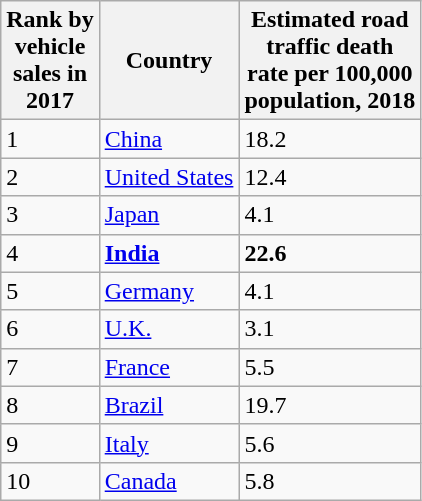<table class="wikitable sortable floatright" style=""width: 30%">
<tr>
<th data-sort-type="number">Rank by<br>vehicle<br>sales in<br>2017</th>
<th>Country</th>
<th data-sort-type="number">Estimated road<br>traffic death<br>rate per 100,000<br>population, 2018</th>
</tr>
<tr>
<td>1</td>
<td><a href='#'>China</a></td>
<td>18.2</td>
</tr>
<tr>
<td>2</td>
<td><a href='#'>United States</a></td>
<td>12.4</td>
</tr>
<tr>
<td>3</td>
<td><a href='#'>Japan</a></td>
<td>4.1</td>
</tr>
<tr>
<td>4</td>
<td><strong><a href='#'>India</a></strong></td>
<td><strong>22.6</strong></td>
</tr>
<tr>
<td>5</td>
<td><a href='#'>Germany</a></td>
<td>4.1</td>
</tr>
<tr>
<td>6</td>
<td><a href='#'>U.K.</a></td>
<td>3.1</td>
</tr>
<tr>
<td>7</td>
<td><a href='#'>France</a></td>
<td>5.5</td>
</tr>
<tr>
<td>8</td>
<td><a href='#'>Brazil</a></td>
<td>19.7</td>
</tr>
<tr>
<td>9</td>
<td><a href='#'>Italy</a></td>
<td>5.6</td>
</tr>
<tr>
<td>10</td>
<td><a href='#'>Canada</a></td>
<td>5.8</td>
</tr>
</table>
